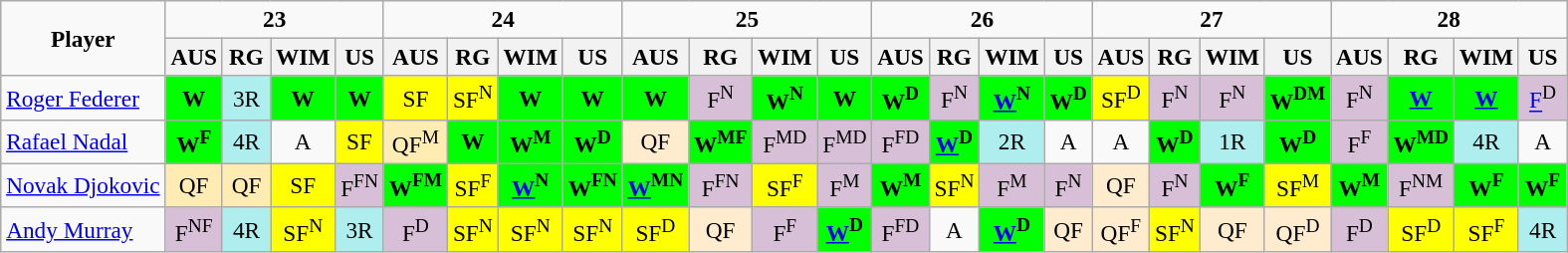<table class="wikitable" style="text-align:center;font-size:97%">
<tr>
<td colspan="1" rowspan="2"><strong>Player</strong></td>
<td colspan=4><strong>23</strong></td>
<td colspan=4><strong>24</strong></td>
<td colspan=4><strong>25</strong></td>
<td colspan=4><strong>26</strong></td>
<td colspan=4><strong>27</strong></td>
<td colspan=4><strong>28</strong></td>
</tr>
<tr>
<th width="25">AUS</th>
<th width="25">RG</th>
<th width="25">WIM</th>
<th width="25">US</th>
<th width="25">AUS</th>
<th width="25">RG</th>
<th width="25">WIM</th>
<th width="25">US</th>
<th width="25">AUS</th>
<th width="25">RG</th>
<th width="25">WIM</th>
<th width="25">US</th>
<th width="25">AUS</th>
<th width="25">RG</th>
<th width="25">WIM</th>
<th width="25">US</th>
<th width="25">AUS</th>
<th width="25">RG</th>
<th width="25">WIM</th>
<th width="25">US</th>
<th width="25">AUS</th>
<th width="25">RG</th>
<th width="25">WIM</th>
<th width="25">US</th>
</tr>
<tr>
<td style="text-align:left"> <a href='#'>Roger Federer</a></td>
<td style="background-color:lime"><strong>W</strong></td>
<td style="background-color:#afeeee">3R</td>
<td style="background-color:lime"><strong>W</strong></td>
<td style="background-color:lime"><strong>W</strong></td>
<td style="background-color:yellow">SF</td>
<td style="background-color:yellow">SF<sup>N</sup></td>
<td style="background-color:lime"><strong>W</strong></td>
<td style="background-color:lime"><strong>W</strong></td>
<td style="background-color:lime"><strong>W</strong></td>
<td style="background-color:thistle">F<sup>N</sup></td>
<td style="background-color:lime"><strong>W<sup>N</sup></strong></td>
<td style="background-color:lime"><strong>W</strong></td>
<td style="background-color:lime"><strong>W<sup>D</sup></strong></td>
<td style="background-color:thistle">F<sup>N</sup></td>
<td style="background-color:lime"><strong><a href='#'>W</a><sup>N</sup></strong></td>
<td style="background-color:lime"><strong>W<sup>D</sup></strong></td>
<td style="background-color:yellow">SF<sup>D</sup></td>
<td style="background-color:thistle">F<sup>N</sup></td>
<td style="background-color:thistle">F<sup>N</sup></td>
<td style="background-color:lime"><strong>W<sup>DM</sup></strong></td>
<td style="background-color:thistle">F<sup>N</sup></td>
<td style="background-color:lime"><strong><a href='#'>W</a></strong></td>
<td style="background-color:lime"><strong><a href='#'>W</a></strong></td>
<td style="background-color:thistle"><a href='#'>F</a><sup>D</sup></td>
</tr>
<tr>
<td style="text-align:left"> <a href='#'>Rafael Nadal</a></td>
<td style="background-color:lime"><strong>W<sup>F</sup></strong></td>
<td style="background-color:#afeeee">4R</td>
<td>A</td>
<td style="background-color:yellow">SF</td>
<td style="background-color:#FFECB2">QF<sup>M</sup></td>
<td style="background-color:lime"><strong>W</strong></td>
<td style="background-color:lime"><strong>W<sup>M</sup></strong></td>
<td style="background-color:lime"><strong>W<sup>D</sup></strong></td>
<td bgcolor="#ffebcd">QF</td>
<td bgcolor=lime><strong>W<sup>MF</sup></strong></td>
<td bgcolor=thistle>F<sup>MD</sup></td>
<td bgcolor=thistle>F<sup>MD</sup></td>
<td bgcolor=thistle>F<sup>FD</sup></td>
<td bgcolor=lime><strong><a href='#'>W</a><sup>D</sup></strong></td>
<td bgcolor="#afeeee">2R</td>
<td>A</td>
<td>A</td>
<td bgcolor=lime><strong>W<sup>D</sup></strong></td>
<td bgcolor="#afeeee">1R</td>
<td bgcolor=lime><strong>W<sup>D</sup></strong></td>
<td bgcolor=thistle>F<sup>F</sup></td>
<td bgcolor=lime><strong>W<sup>MD</sup></strong></td>
<td bgcolor="#afeeee">4R</td>
<td>A</td>
</tr>
<tr>
<td style="text-align:left"> <a href='#'>Novak Djokovic</a></td>
<td style="background-color:#FFECB2">QF</td>
<td style="background-color:#FFECB2">QF</td>
<td style="background-color:yellow">SF</td>
<td style="background-color:thistle">F<sup>FN</sup></td>
<td bgcolor=lime><strong>W<sup>FM</sup></strong></td>
<td bgcolor=yellow>SF<sup>F</sup></td>
<td bgcolor=lime><strong><a href='#'>W</a><sup>N</sup></strong></td>
<td bgcolor=lime><strong>W<sup>FN</sup></strong></td>
<td bgcolor=lime><strong><a href='#'>W</a><sup>MN</sup></strong></td>
<td bgcolor=thistle>F<sup>FN</sup></td>
<td bgcolor=yellow>SF<sup>F</sup></td>
<td bgcolor=thistle>F<sup>M</sup></td>
<td bgcolor=lime><strong>W<sup>M</sup></strong></td>
<td bgcolor=yellow>SF<sup>N</sup></td>
<td bgcolor=thistle>F<sup>M</sup></td>
<td bgcolor=thistle>F<sup>N</sup></td>
<td bgcolor="#ffebcd">QF</td>
<td bgcolor=thistle>F<sup>N</sup></td>
<td bgcolor=lime><strong>W<sup>F</sup></strong></td>
<td bgcolor=yellow>SF<sup>M</sup></td>
<td bgcolor=lime><strong>W<sup>M</sup></strong></td>
<td bgcolor=thistle>F<sup>NM</sup></td>
<td bgcolor=lime><strong>W<sup>F</sup></strong></td>
<td bgcolor=lime><strong>W<sup>F</sup></strong></td>
</tr>
<tr>
<td style="text-align:left"> <a href='#'>Andy Murray</a></td>
<td style="background-color:thistle">F<sup>NF</sup></td>
<td style="background-color:#afeeee">4R</td>
<td style="background-color:yellow">SF<sup>N</sup></td>
<td style="background-color:#afeeee">3R</td>
<td bgcolor=thistle>F<sup>D</sup></td>
<td bgcolor=yellow>SF<sup>N</sup></td>
<td bgcolor=yellow>SF<sup>N</sup></td>
<td bgcolor=yellow>SF<sup>N</sup></td>
<td bgcolor=yellow>SF<sup>D</sup></td>
<td bgcolor="#ffebcd">QF</td>
<td bgcolor=thistle>F<sup>F</sup></td>
<td bgcolor=lime><strong><a href='#'>W</a><sup>D</sup></strong></td>
<td bgcolor=thistle>F<sup>FD</sup></td>
<td>A</td>
<td bgcolor=lime><strong><a href='#'>W</a><sup>D</sup></strong></td>
<td bgcolor="#ffebcd">QF</td>
<td bgcolor="#ffebcd">QF<sup>F</sup></td>
<td bgcolor=yellow>SF<sup>N</sup></td>
<td bgcolor="#ffebcd">QF</td>
<td bgcolor="#ffebcd">QF<sup>D</sup></td>
<td bgcolor=thistle>F<sup>D</sup></td>
<td bgcolor=yellow>SF<sup>D</sup></td>
<td bgcolor=yellow>SF<sup>F</sup></td>
<td style="background-color:#afeeee">4R</td>
</tr>
</table>
